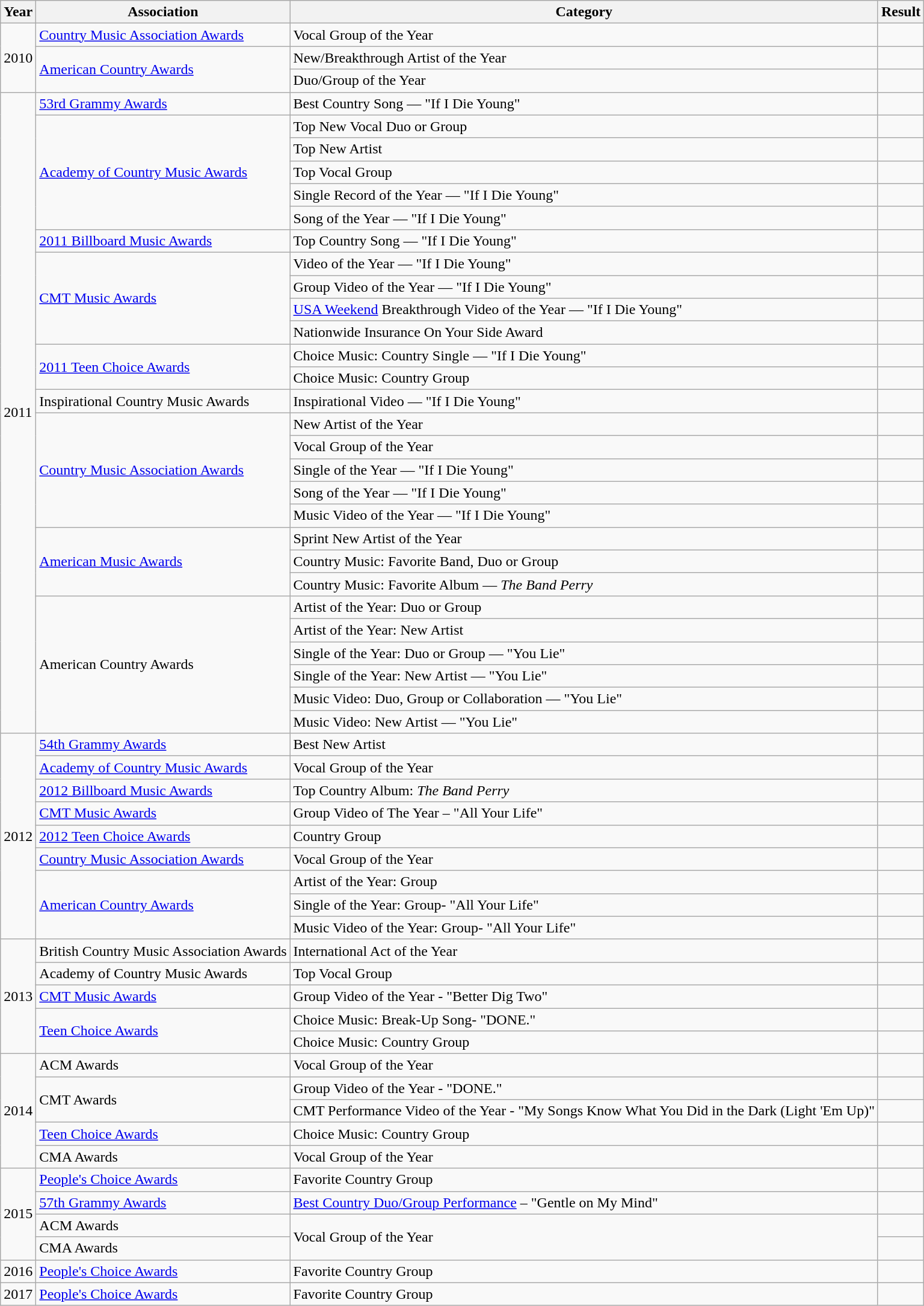<table class="wikitable">
<tr>
<th>Year</th>
<th>Association</th>
<th>Category</th>
<th>Result</th>
</tr>
<tr>
<td rowspan="3">2010</td>
<td><a href='#'>Country Music Association Awards</a></td>
<td>Vocal Group of the Year</td>
<td></td>
</tr>
<tr>
<td rowspan="2"><a href='#'>American Country Awards</a></td>
<td>New/Breakthrough Artist of the Year</td>
<td></td>
</tr>
<tr>
<td>Duo/Group of the Year</td>
<td></td>
</tr>
<tr>
<td rowspan="28">2011</td>
<td><a href='#'>53rd Grammy Awards</a></td>
<td>Best Country Song — "If I Die Young"</td>
<td></td>
</tr>
<tr>
<td rowspan="5"><a href='#'>Academy of Country Music Awards</a></td>
<td>Top New Vocal Duo or Group</td>
<td></td>
</tr>
<tr>
<td>Top New Artist</td>
<td></td>
</tr>
<tr>
<td>Top Vocal Group</td>
<td></td>
</tr>
<tr>
<td>Single Record of the Year — "If I Die Young"</td>
<td></td>
</tr>
<tr>
<td>Song of the Year — "If I Die Young"</td>
<td></td>
</tr>
<tr>
<td><a href='#'>2011 Billboard Music Awards</a></td>
<td>Top Country Song — "If I Die Young"</td>
<td></td>
</tr>
<tr>
<td rowspan="4"><a href='#'>CMT Music Awards</a></td>
<td>Video of the Year — "If I Die Young"</td>
<td></td>
</tr>
<tr>
<td>Group Video of the Year — "If I Die Young"</td>
<td></td>
</tr>
<tr>
<td><a href='#'>USA Weekend</a> Breakthrough Video of the Year — "If I Die Young"</td>
<td></td>
</tr>
<tr>
<td>Nationwide Insurance On Your Side Award</td>
<td></td>
</tr>
<tr>
<td rowspan="2"><a href='#'>2011 Teen Choice Awards</a></td>
<td>Choice Music: Country Single — "If I Die Young"</td>
<td></td>
</tr>
<tr>
<td>Choice Music: Country Group</td>
<td></td>
</tr>
<tr>
<td>Inspirational Country Music Awards</td>
<td>Inspirational Video — "If I Die Young"</td>
<td></td>
</tr>
<tr>
<td rowspan="5"><a href='#'>Country Music Association Awards</a></td>
<td>New Artist of the Year</td>
<td></td>
</tr>
<tr>
<td>Vocal Group of the Year</td>
<td></td>
</tr>
<tr>
<td>Single of the Year — "If I Die Young"</td>
<td></td>
</tr>
<tr>
<td>Song of the Year — "If I Die Young"</td>
<td></td>
</tr>
<tr>
<td>Music Video of the Year — "If I Die Young"</td>
<td></td>
</tr>
<tr>
<td rowspan="3"><a href='#'>American Music Awards</a></td>
<td>Sprint New Artist of the Year</td>
<td></td>
</tr>
<tr>
<td>Country Music: Favorite Band, Duo or Group</td>
<td></td>
</tr>
<tr>
<td>Country Music: Favorite Album — <em>The Band Perry</em></td>
<td></td>
</tr>
<tr>
<td rowspan="6">American Country Awards</td>
<td>Artist of the Year: Duo or Group</td>
<td></td>
</tr>
<tr>
<td>Artist of the Year: New Artist</td>
<td></td>
</tr>
<tr>
<td>Single of the Year: Duo or Group — "You Lie"</td>
<td></td>
</tr>
<tr>
<td>Single of the Year: New Artist — "You Lie"</td>
<td></td>
</tr>
<tr>
<td>Music Video: Duo, Group or Collaboration — "You Lie"</td>
<td></td>
</tr>
<tr>
<td>Music Video: New Artist — "You Lie"</td>
<td></td>
</tr>
<tr>
<td rowspan=9>2012</td>
<td><a href='#'>54th Grammy Awards</a></td>
<td>Best New Artist</td>
<td></td>
</tr>
<tr>
<td><a href='#'>Academy of Country Music Awards</a></td>
<td>Vocal Group of the Year</td>
<td></td>
</tr>
<tr>
<td><a href='#'>2012 Billboard Music Awards</a></td>
<td>Top Country Album: <em>The Band Perry</em></td>
<td></td>
</tr>
<tr>
<td><a href='#'>CMT Music Awards</a></td>
<td>Group Video of The Year – "All Your Life"</td>
<td></td>
</tr>
<tr>
<td><a href='#'>2012 Teen Choice Awards</a></td>
<td>Country Group</td>
<td></td>
</tr>
<tr>
<td><a href='#'>Country Music Association Awards</a></td>
<td>Vocal Group of the Year</td>
<td></td>
</tr>
<tr>
<td rowspan="3"><a href='#'>American Country Awards</a></td>
<td>Artist of the Year: Group</td>
<td></td>
</tr>
<tr>
<td>Single of the Year: Group- "All Your Life"</td>
<td></td>
</tr>
<tr>
<td>Music Video of the Year: Group- "All Your Life"</td>
<td></td>
</tr>
<tr>
<td rowspan="5">2013</td>
<td>British Country Music Association Awards</td>
<td>International Act of the Year</td>
<td></td>
</tr>
<tr>
<td>Academy of Country Music Awards</td>
<td>Top Vocal Group</td>
<td></td>
</tr>
<tr>
<td><a href='#'>CMT Music Awards</a></td>
<td>Group Video of the Year - "Better Dig Two"</td>
<td></td>
</tr>
<tr>
<td rowspan="2"><a href='#'>Teen Choice Awards</a></td>
<td>Choice Music: Break-Up Song- "DONE."</td>
<td></td>
</tr>
<tr>
<td>Choice Music: Country Group</td>
<td></td>
</tr>
<tr>
<td rowspan="5">2014</td>
<td>ACM Awards</td>
<td>Vocal Group of the Year</td>
<td></td>
</tr>
<tr>
<td rowspan="2">CMT Awards</td>
<td>Group Video of the Year - "DONE."</td>
<td></td>
</tr>
<tr>
<td>CMT Performance Video of the Year - "My Songs Know What You Did in the Dark (Light 'Em Up)" </td>
<td></td>
</tr>
<tr>
<td><a href='#'>Teen Choice Awards</a></td>
<td>Choice Music: Country Group</td>
<td></td>
</tr>
<tr>
<td>CMA Awards</td>
<td>Vocal Group of the Year</td>
<td></td>
</tr>
<tr>
<td rowspan="4">2015</td>
<td><a href='#'>People's Choice Awards</a></td>
<td>Favorite Country Group</td>
<td></td>
</tr>
<tr>
<td><a href='#'>57th Grammy Awards</a></td>
<td><a href='#'>Best Country Duo/Group Performance</a> – "Gentle on My Mind"</td>
<td></td>
</tr>
<tr>
<td>ACM Awards</td>
<td rowspan="2">Vocal Group of the Year</td>
<td></td>
</tr>
<tr>
<td>CMA Awards</td>
<td></td>
</tr>
<tr>
<td>2016</td>
<td><a href='#'>People's Choice Awards</a></td>
<td>Favorite Country Group</td>
<td></td>
</tr>
<tr>
<td>2017</td>
<td><a href='#'>People's Choice Awards</a></td>
<td>Favorite Country Group</td>
<td></td>
</tr>
</table>
